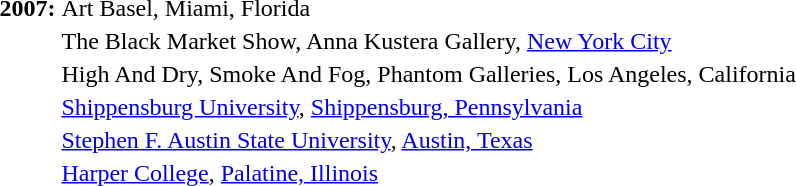<table>
<tr>
<td><strong>2007:</strong></td>
<td>Art Basel, Miami, Florida</td>
</tr>
<tr>
<td></td>
<td>The Black Market Show, Anna Kustera Gallery, <a href='#'>New York City</a></td>
</tr>
<tr>
<td></td>
<td>High And Dry, Smoke And Fog, Phantom Galleries, Los Angeles, California</td>
</tr>
<tr>
<td></td>
<td><a href='#'>Shippensburg University</a>, <a href='#'>Shippensburg, Pennsylvania</a></td>
</tr>
<tr>
<td></td>
<td><a href='#'>Stephen F. Austin State University</a>, <a href='#'>Austin, Texas</a></td>
</tr>
<tr>
<td></td>
<td><a href='#'>Harper College</a>, <a href='#'>Palatine, Illinois</a></td>
</tr>
</table>
